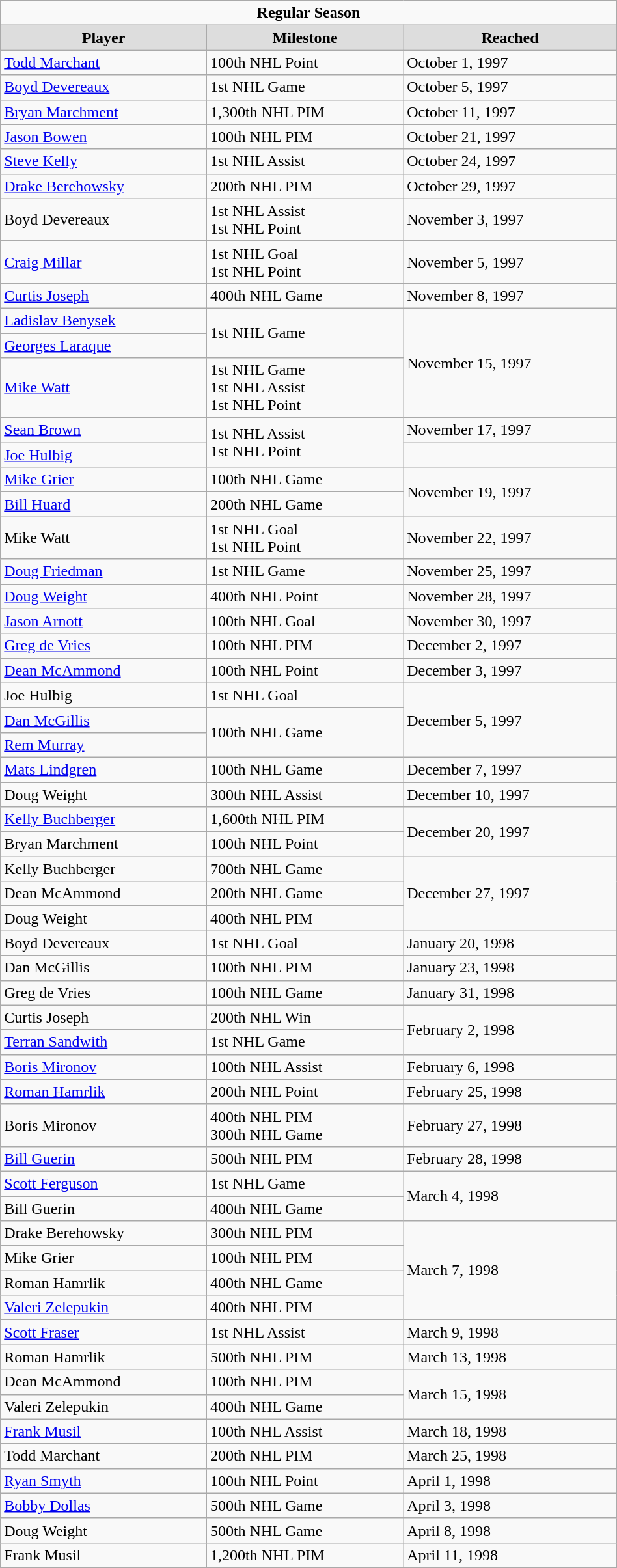<table class="wikitable" style="width:50%;">
<tr>
<td colspan="10" style="text-align:center;"><strong>Regular Season</strong></td>
</tr>
<tr style="text-align:center; background:#ddd;">
<td><strong>Player</strong></td>
<td><strong>Milestone</strong></td>
<td><strong>Reached</strong></td>
</tr>
<tr>
<td><a href='#'>Todd Marchant</a></td>
<td>100th NHL Point</td>
<td>October 1, 1997</td>
</tr>
<tr>
<td><a href='#'>Boyd Devereaux</a></td>
<td>1st NHL Game</td>
<td>October 5, 1997</td>
</tr>
<tr>
<td><a href='#'>Bryan Marchment</a></td>
<td>1,300th NHL PIM</td>
<td>October 11, 1997</td>
</tr>
<tr>
<td><a href='#'>Jason Bowen</a></td>
<td>100th NHL PIM</td>
<td>October 21, 1997</td>
</tr>
<tr>
<td><a href='#'>Steve Kelly</a></td>
<td>1st NHL Assist</td>
<td>October 24, 1997</td>
</tr>
<tr>
<td><a href='#'>Drake Berehowsky</a></td>
<td>200th NHL PIM</td>
<td>October 29, 1997</td>
</tr>
<tr>
<td>Boyd Devereaux</td>
<td>1st NHL Assist<br>1st NHL Point</td>
<td>November 3, 1997</td>
</tr>
<tr>
<td><a href='#'>Craig Millar</a></td>
<td>1st NHL Goal<br>1st NHL Point</td>
<td>November 5, 1997</td>
</tr>
<tr>
<td><a href='#'>Curtis Joseph</a></td>
<td>400th NHL Game</td>
<td>November 8, 1997</td>
</tr>
<tr>
<td><a href='#'>Ladislav Benysek</a></td>
<td rowspan="2">1st NHL Game</td>
<td rowspan="3">November 15, 1997</td>
</tr>
<tr>
<td><a href='#'>Georges Laraque</a></td>
</tr>
<tr>
<td><a href='#'>Mike Watt</a></td>
<td>1st NHL Game<br>1st NHL Assist<br>1st NHL Point</td>
</tr>
<tr>
<td><a href='#'>Sean Brown</a></td>
<td rowspan="2">1st NHL Assist<br>1st NHL Point</td>
<td>November 17, 1997</td>
</tr>
<tr>
<td><a href='#'>Joe Hulbig</a></td>
</tr>
<tr>
<td><a href='#'>Mike Grier</a></td>
<td>100th NHL Game</td>
<td rowspan="2">November 19, 1997</td>
</tr>
<tr>
<td><a href='#'>Bill Huard</a></td>
<td>200th NHL Game</td>
</tr>
<tr>
<td>Mike Watt</td>
<td>1st NHL Goal<br>1st NHL Point</td>
<td>November 22, 1997</td>
</tr>
<tr>
<td><a href='#'>Doug Friedman</a></td>
<td>1st NHL Game</td>
<td>November 25, 1997</td>
</tr>
<tr>
<td><a href='#'>Doug Weight</a></td>
<td>400th NHL Point</td>
<td>November 28, 1997</td>
</tr>
<tr>
<td><a href='#'>Jason Arnott</a></td>
<td>100th NHL Goal</td>
<td>November 30, 1997</td>
</tr>
<tr>
<td><a href='#'>Greg de Vries</a></td>
<td>100th NHL PIM</td>
<td>December 2, 1997</td>
</tr>
<tr>
<td><a href='#'>Dean McAmmond</a></td>
<td>100th NHL Point</td>
<td>December 3, 1997</td>
</tr>
<tr>
<td>Joe Hulbig</td>
<td>1st NHL Goal</td>
<td rowspan="3">December 5, 1997</td>
</tr>
<tr>
<td><a href='#'>Dan McGillis</a></td>
<td rowspan="2">100th NHL Game</td>
</tr>
<tr>
<td><a href='#'>Rem Murray</a></td>
</tr>
<tr>
<td><a href='#'>Mats Lindgren</a></td>
<td>100th NHL Game</td>
<td>December 7, 1997</td>
</tr>
<tr>
<td>Doug Weight</td>
<td>300th NHL Assist</td>
<td>December 10, 1997</td>
</tr>
<tr>
<td><a href='#'>Kelly Buchberger</a></td>
<td>1,600th NHL PIM</td>
<td rowspan="2">December 20, 1997</td>
</tr>
<tr>
<td>Bryan Marchment</td>
<td>100th NHL Point</td>
</tr>
<tr>
<td>Kelly Buchberger</td>
<td>700th NHL Game</td>
<td rowspan="3">December 27, 1997</td>
</tr>
<tr>
<td>Dean McAmmond</td>
<td>200th NHL Game</td>
</tr>
<tr>
<td>Doug Weight</td>
<td>400th NHL PIM</td>
</tr>
<tr>
<td>Boyd Devereaux</td>
<td>1st NHL Goal</td>
<td>January 20, 1998</td>
</tr>
<tr>
<td>Dan McGillis</td>
<td>100th NHL PIM</td>
<td>January 23, 1998</td>
</tr>
<tr>
<td>Greg de Vries</td>
<td>100th NHL Game</td>
<td>January 31, 1998</td>
</tr>
<tr>
<td>Curtis Joseph</td>
<td>200th NHL Win</td>
<td rowspan="2">February 2, 1998</td>
</tr>
<tr>
<td><a href='#'>Terran Sandwith</a></td>
<td>1st NHL Game</td>
</tr>
<tr>
<td><a href='#'>Boris Mironov</a></td>
<td>100th NHL Assist</td>
<td>February 6, 1998</td>
</tr>
<tr>
<td><a href='#'>Roman Hamrlik</a></td>
<td>200th NHL Point</td>
<td>February 25, 1998</td>
</tr>
<tr>
<td>Boris Mironov</td>
<td>400th NHL PIM<br>300th NHL Game</td>
<td>February 27, 1998</td>
</tr>
<tr>
<td><a href='#'>Bill Guerin</a></td>
<td>500th NHL PIM</td>
<td>February 28, 1998</td>
</tr>
<tr>
<td><a href='#'>Scott Ferguson</a></td>
<td>1st NHL Game</td>
<td rowspan="2">March 4, 1998</td>
</tr>
<tr>
<td>Bill Guerin</td>
<td>400th NHL Game</td>
</tr>
<tr>
<td>Drake Berehowsky</td>
<td>300th NHL PIM</td>
<td rowspan="4">March 7, 1998</td>
</tr>
<tr>
<td>Mike Grier</td>
<td>100th NHL PIM</td>
</tr>
<tr>
<td>Roman Hamrlik</td>
<td>400th NHL Game</td>
</tr>
<tr>
<td><a href='#'>Valeri Zelepukin</a></td>
<td>400th NHL PIM</td>
</tr>
<tr>
<td><a href='#'>Scott Fraser</a></td>
<td>1st NHL Assist</td>
<td>March 9, 1998</td>
</tr>
<tr>
<td>Roman Hamrlik</td>
<td>500th NHL PIM</td>
<td>March 13, 1998</td>
</tr>
<tr>
<td>Dean McAmmond</td>
<td>100th NHL PIM</td>
<td rowspan="2">March 15, 1998</td>
</tr>
<tr>
<td>Valeri Zelepukin</td>
<td>400th NHL Game</td>
</tr>
<tr>
<td><a href='#'>Frank Musil</a></td>
<td>100th NHL Assist</td>
<td>March 18, 1998</td>
</tr>
<tr>
<td>Todd Marchant</td>
<td>200th NHL PIM</td>
<td>March 25, 1998</td>
</tr>
<tr>
<td><a href='#'>Ryan Smyth</a></td>
<td>100th NHL Point</td>
<td>April 1, 1998</td>
</tr>
<tr>
<td><a href='#'>Bobby Dollas</a></td>
<td>500th NHL Game</td>
<td>April 3, 1998</td>
</tr>
<tr>
<td>Doug Weight</td>
<td>500th NHL Game</td>
<td>April 8, 1998</td>
</tr>
<tr>
<td>Frank Musil</td>
<td>1,200th NHL PIM</td>
<td>April 11, 1998</td>
</tr>
</table>
